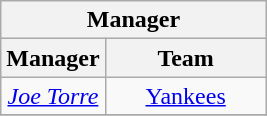<table class="wikitable" style="font-size: 100%; text-align:center;">
<tr>
<th colspan="2">Manager</th>
</tr>
<tr>
<th>Manager</th>
<th width="100">Team</th>
</tr>
<tr>
<td><em><a href='#'>Joe Torre</a></em></td>
<td><a href='#'>Yankees</a></td>
</tr>
<tr>
</tr>
</table>
